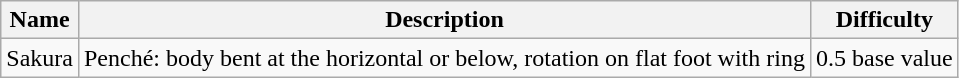<table class="wikitable">
<tr>
<th>Name</th>
<th>Description</th>
<th>Difficulty</th>
</tr>
<tr>
<td>Sakura</td>
<td>Penché: body bent at the horizontal or below, rotation on flat foot with ring</td>
<td>0.5 base value</td>
</tr>
</table>
